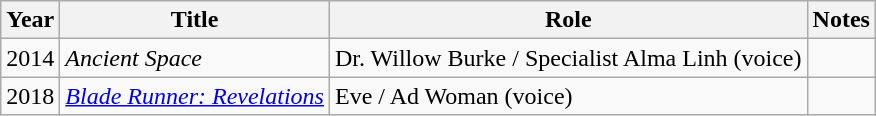<table class="wikitable sortable">
<tr>
<th>Year</th>
<th>Title</th>
<th>Role</th>
<th class="unsortable">Notes</th>
</tr>
<tr>
<td>2014</td>
<td><em>Ancient Space</em></td>
<td>Dr. Willow Burke / Specialist Alma Linh (voice)</td>
<td></td>
</tr>
<tr>
<td>2018</td>
<td><em><a href='#'>Blade Runner: Revelations</a></em></td>
<td>Eve / Ad Woman (voice)</td>
<td></td>
</tr>
</table>
